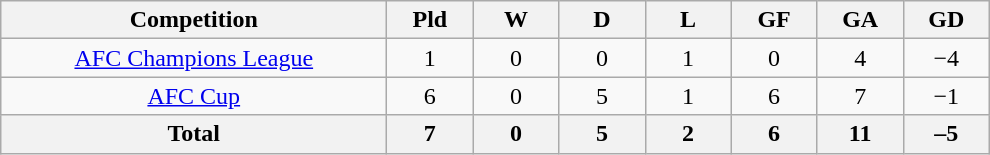<table class="wikitable" style="text-align:center;">
<tr>
<th width="250">Competition</th>
<th width="50">Pld</th>
<th width="50">W</th>
<th width="50">D</th>
<th width="50">L</th>
<th width="50">GF</th>
<th width="50">GA</th>
<th width="50">GD</th>
</tr>
<tr>
<td><a href='#'>AFC Champions League</a></td>
<td>1</td>
<td>0</td>
<td>0</td>
<td>1</td>
<td>0</td>
<td>4</td>
<td>−4</td>
</tr>
<tr>
<td><a href='#'>AFC Cup</a></td>
<td>6</td>
<td>0</td>
<td>5</td>
<td>1</td>
<td>6</td>
<td>7</td>
<td>−1</td>
</tr>
<tr>
<th><strong>Total</strong></th>
<th><strong>7</strong></th>
<th><strong>0</strong></th>
<th><strong>5</strong></th>
<th><strong>2</strong></th>
<th><strong>6</strong></th>
<th><strong>11</strong></th>
<th><strong>–5</strong></th>
</tr>
</table>
